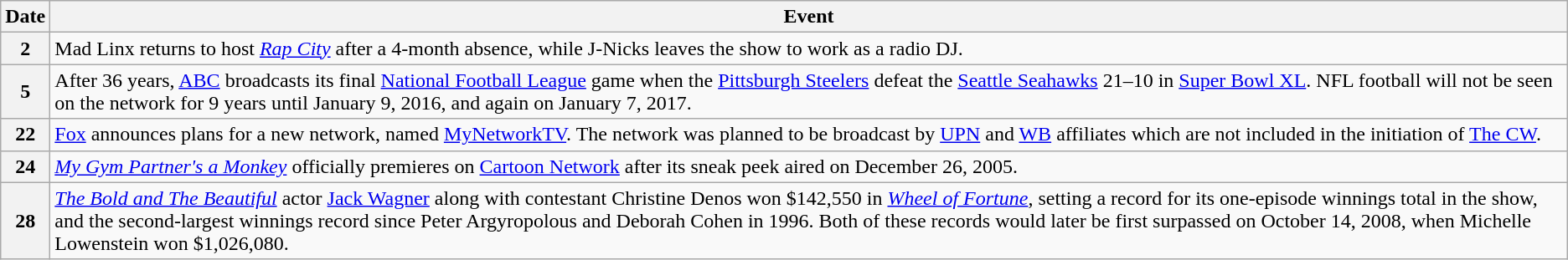<table class="wikitable">
<tr>
<th>Date</th>
<th>Event</th>
</tr>
<tr>
<th>2</th>
<td>Mad Linx returns to host <em><a href='#'>Rap City</a></em> after a 4-month absence, while J-Nicks leaves the show to work as a radio DJ.</td>
</tr>
<tr>
<th>5</th>
<td>After 36 years, <a href='#'>ABC</a> broadcasts its final <a href='#'>National Football League</a> game when the <a href='#'>Pittsburgh Steelers</a> defeat the <a href='#'>Seattle Seahawks</a> 21–10 in <a href='#'>Super Bowl XL</a>. NFL football will not be seen on the network for 9 years until January 9, 2016, and again on January 7, 2017.</td>
</tr>
<tr>
<th>22</th>
<td><a href='#'>Fox</a> announces plans for a new network, named <a href='#'>MyNetworkTV</a>. The network was planned to be broadcast by <a href='#'>UPN</a> and <a href='#'>WB</a> affiliates which are not included in the initiation of <a href='#'>The CW</a>.</td>
</tr>
<tr>
<th>24</th>
<td><em><a href='#'>My Gym Partner's a Monkey</a></em> officially premieres on <a href='#'>Cartoon Network</a> after its sneak peek aired on December 26, 2005.</td>
</tr>
<tr>
<th>28</th>
<td><em><a href='#'>The Bold and The Beautiful</a></em> actor <a href='#'>Jack Wagner</a> along with contestant Christine Denos won $142,550 in <em><a href='#'>Wheel of Fortune</a></em>, setting a record for its one-episode winnings total in the show, and the second-largest winnings record since Peter Argyropolous and Deborah Cohen in 1996. Both of these records would later be first surpassed on October 14, 2008, when Michelle Lowenstein won $1,026,080.</td>
</tr>
</table>
